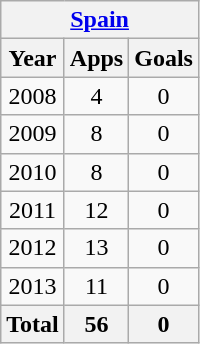<table class="wikitable" style="text-align:center">
<tr>
<th colspan=3><a href='#'>Spain</a></th>
</tr>
<tr>
<th>Year</th>
<th>Apps</th>
<th>Goals</th>
</tr>
<tr>
<td>2008</td>
<td>4</td>
<td>0</td>
</tr>
<tr>
<td>2009</td>
<td>8</td>
<td>0</td>
</tr>
<tr>
<td>2010</td>
<td>8</td>
<td>0</td>
</tr>
<tr>
<td>2011</td>
<td>12</td>
<td>0</td>
</tr>
<tr>
<td>2012</td>
<td>13</td>
<td>0</td>
</tr>
<tr>
<td>2013</td>
<td>11</td>
<td>0</td>
</tr>
<tr>
<th>Total</th>
<th>56</th>
<th>0</th>
</tr>
</table>
